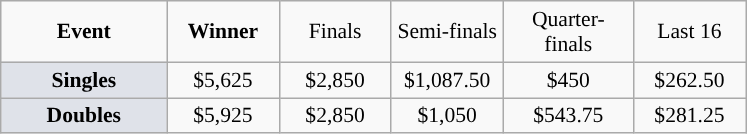<table class=wikitable style="font-size:90%;text-align:center">
<tr>
<td style="width:104px;"><strong>Event</strong></td>
<td style="width:68px;"><strong>Winner</strong></td>
<td style="width:68px;">Finals</td>
<td style="width:68px;">Semi-finals</td>
<td style="width:80px;">Quarter-finals</td>
<td style="width:68px;">Last 16</td>
</tr>
<tr>
<td style="background:#dfe2e9;"><strong>Singles</strong></td>
<td>$5,625</td>
<td>$2,850</td>
<td>$1,087.50</td>
<td>$450</td>
<td>$262.50</td>
</tr>
<tr>
<td style="background:#dfe2e9;"><strong>Doubles</strong></td>
<td>$5,925</td>
<td>$2,850</td>
<td>$1,050</td>
<td>$543.75</td>
<td>$281.25</td>
</tr>
</table>
